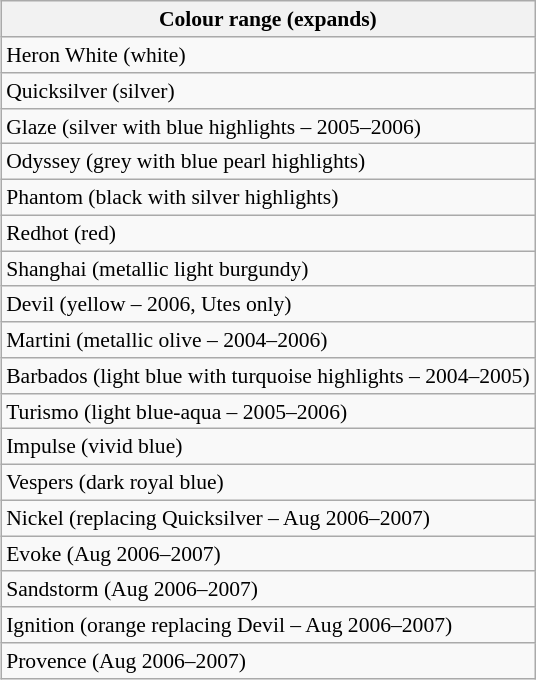<table class="wikitable collapsible collapsed" align=right style="font-size:90%;">
<tr>
<th>Colour range (expands)</th>
</tr>
<tr>
<td>Heron White (white)</td>
</tr>
<tr>
<td>Quicksilver (silver)</td>
</tr>
<tr>
<td>Glaze (silver with blue highlights – 2005–2006)</td>
</tr>
<tr>
<td>Odyssey (grey with blue pearl highlights)</td>
</tr>
<tr>
<td>Phantom (black with silver highlights)</td>
</tr>
<tr>
<td>Redhot (red)</td>
</tr>
<tr>
<td>Shanghai (metallic light burgundy)</td>
</tr>
<tr>
<td>Devil (yellow – 2006, Utes only)</td>
</tr>
<tr>
<td>Martini (metallic olive – 2004–2006)</td>
</tr>
<tr>
<td>Barbados (light blue with turquoise highlights – 2004–2005)</td>
</tr>
<tr>
<td>Turismo (light blue-aqua – 2005–2006)</td>
</tr>
<tr>
<td>Impulse (vivid blue)</td>
</tr>
<tr>
<td>Vespers (dark royal blue)</td>
</tr>
<tr>
<td>Nickel (replacing Quicksilver – Aug 2006–2007)</td>
</tr>
<tr>
<td>Evoke (Aug 2006–2007)</td>
</tr>
<tr>
<td>Sandstorm (Aug 2006–2007)</td>
</tr>
<tr>
<td>Ignition (orange replacing Devil – Aug 2006–2007)</td>
</tr>
<tr>
<td>Provence (Aug 2006–2007)</td>
</tr>
</table>
